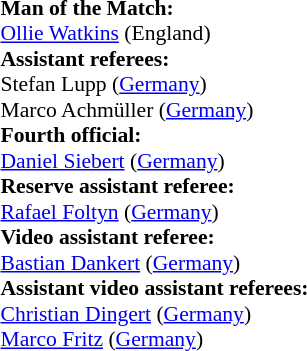<table style="width:50%;font-size:90%">
<tr>
<td><br><strong>Man of the Match:</strong>
<br><a href='#'>Ollie Watkins</a> (England)<br><strong>Assistant referees:</strong>
<br>Stefan Lupp (<a href='#'>Germany</a>)
<br>Marco Achmüller (<a href='#'>Germany</a>)
<br><strong>Fourth official:</strong>
<br><a href='#'>Daniel Siebert</a> (<a href='#'>Germany</a>)
<br><strong>Reserve assistant referee:</strong>
<br><a href='#'>Rafael Foltyn</a> (<a href='#'>Germany</a>)
<br><strong>Video assistant referee:</strong>
<br><a href='#'>Bastian Dankert</a> (<a href='#'>Germany</a>)
<br><strong>Assistant video assistant referees:</strong>
<br><a href='#'>Christian Dingert</a> (<a href='#'>Germany</a>)
<br><a href='#'>Marco Fritz</a> (<a href='#'>Germany</a>)</td>
</tr>
</table>
